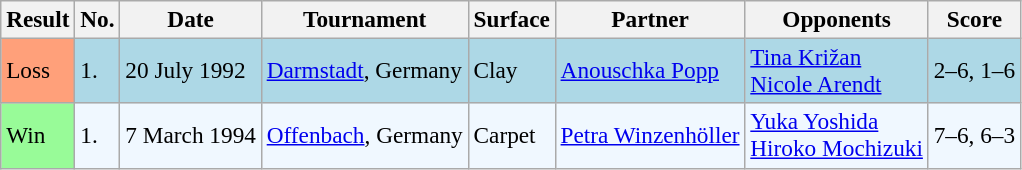<table class="sortable wikitable" style=font-size:97%>
<tr>
<th>Result</th>
<th>No.</th>
<th>Date</th>
<th>Tournament</th>
<th>Surface</th>
<th>Partner</th>
<th>Opponents</th>
<th>Score</th>
</tr>
<tr style="background:lightblue;">
<td style="background:#ffa07a;">Loss</td>
<td>1.</td>
<td>20 July 1992</td>
<td><a href='#'>Darmstadt</a>, Germany</td>
<td>Clay</td>
<td> <a href='#'>Anouschka Popp</a></td>
<td> <a href='#'>Tina Križan</a> <br>  <a href='#'>Nicole Arendt</a></td>
<td>2–6, 1–6</td>
</tr>
<tr style="background:#f0f8ff;">
<td style="background:#98fb98;">Win</td>
<td>1.</td>
<td>7 March 1994</td>
<td><a href='#'>Offenbach</a>, Germany</td>
<td>Carpet</td>
<td> <a href='#'>Petra Winzenhöller</a></td>
<td> <a href='#'>Yuka Yoshida</a> <br> <a href='#'>Hiroko Mochizuki</a></td>
<td>7–6, 6–3</td>
</tr>
</table>
